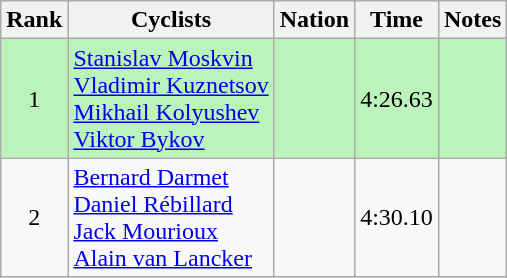<table class="wikitable sortable" style=text-align:center>
<tr>
<th>Rank</th>
<th>Cyclists</th>
<th>Nation</th>
<th>Time</th>
<th>Notes</th>
</tr>
<tr bgcolor=bbf3bb>
<td>1</td>
<td align=left><a href='#'>Stanislav Moskvin</a><br><a href='#'>Vladimir Kuznetsov</a><br><a href='#'>Mikhail Kolyushev</a><br><a href='#'>Viktor Bykov</a></td>
<td align=left></td>
<td>4:26.63</td>
<td></td>
</tr>
<tr>
<td>2</td>
<td align=left><a href='#'>Bernard Darmet</a><br><a href='#'>Daniel Rébillard</a><br><a href='#'>Jack Mourioux</a><br><a href='#'>Alain van Lancker</a></td>
<td align=left></td>
<td>4:30.10</td>
<td></td>
</tr>
</table>
